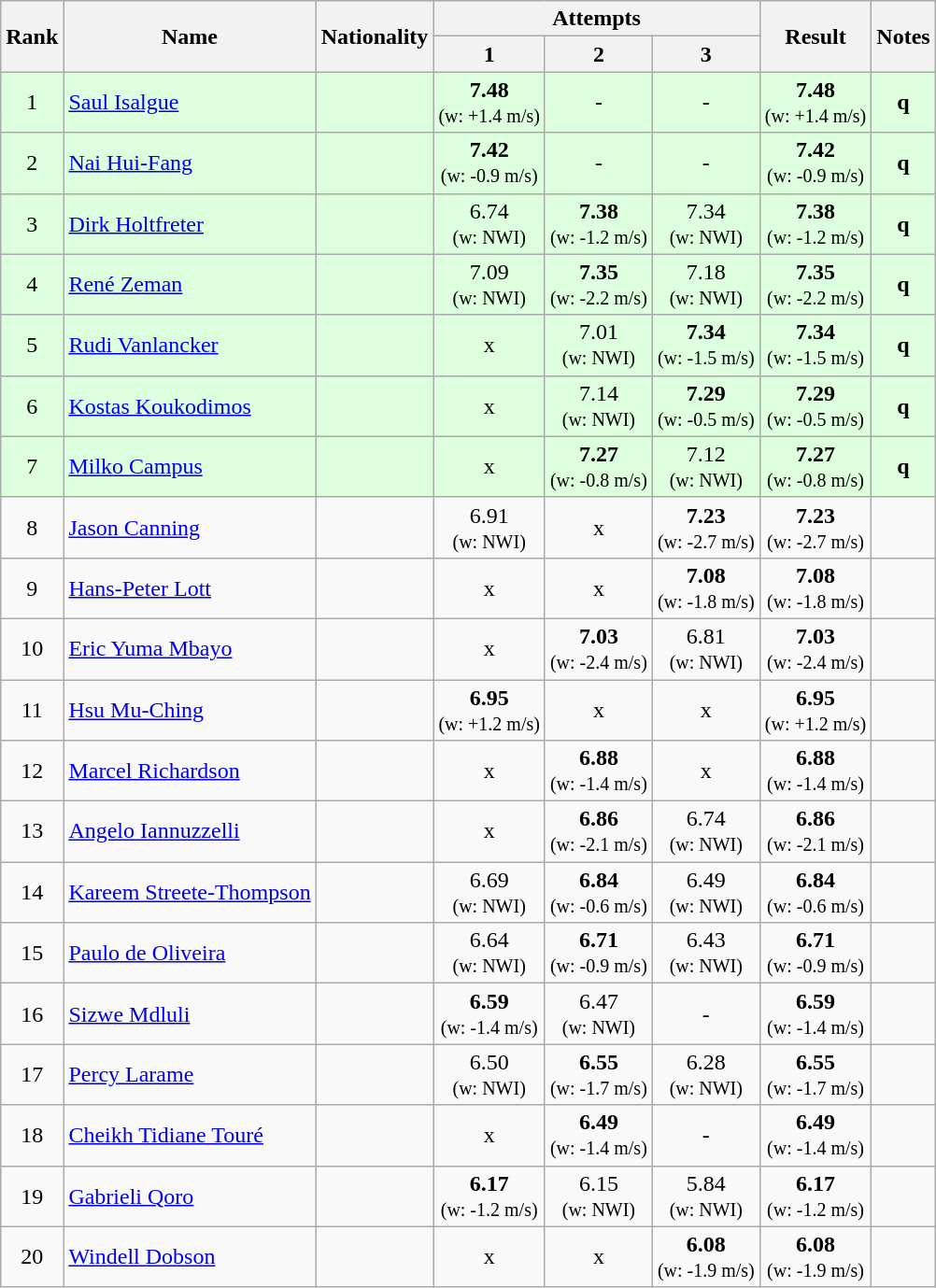<table class="wikitable sortable" style="text-align:center">
<tr>
<th rowspan=2>Rank</th>
<th rowspan=2>Name</th>
<th rowspan=2>Nationality</th>
<th colspan=3>Attempts</th>
<th rowspan=2>Result</th>
<th rowspan=2>Notes</th>
</tr>
<tr>
<th>1</th>
<th>2</th>
<th>3</th>
</tr>
<tr bgcolor=ddffdd>
<td>1</td>
<td align=left><a href='#'>Saul Isalgue</a></td>
<td align=left></td>
<td><strong>7.48</strong><br><small>(w: +1.4 m/s)</small></td>
<td>-</td>
<td>-</td>
<td><strong>7.48</strong> <br><small>(w: +1.4 m/s)</small></td>
<td><strong>q</strong></td>
</tr>
<tr bgcolor=ddffdd>
<td>2</td>
<td align=left><a href='#'>Nai Hui-Fang</a></td>
<td align=left></td>
<td><strong>7.42</strong><br><small>(w: -0.9 m/s)</small></td>
<td>-</td>
<td>-</td>
<td><strong>7.42</strong> <br><small>(w: -0.9 m/s)</small></td>
<td><strong>q</strong></td>
</tr>
<tr bgcolor=ddffdd>
<td>3</td>
<td align=left><a href='#'>Dirk Holtfreter</a></td>
<td align=left></td>
<td>6.74<br><small>(w: NWI)</small></td>
<td><strong>7.38</strong><br><small>(w: -1.2 m/s)</small></td>
<td>7.34<br><small>(w: NWI)</small></td>
<td><strong>7.38</strong> <br><small>(w: -1.2 m/s)</small></td>
<td><strong>q</strong></td>
</tr>
<tr bgcolor=ddffdd>
<td>4</td>
<td align=left><a href='#'>René Zeman</a></td>
<td align=left></td>
<td>7.09<br><small>(w: NWI)</small></td>
<td><strong>7.35</strong><br><small>(w: -2.2 m/s)</small></td>
<td>7.18<br><small>(w: NWI)</small></td>
<td><strong>7.35</strong> <br><small>(w: -2.2 m/s)</small></td>
<td><strong>q</strong></td>
</tr>
<tr bgcolor=ddffdd>
<td>5</td>
<td align=left><a href='#'>Rudi Vanlancker</a></td>
<td align=left></td>
<td>x</td>
<td>7.01<br><small>(w: NWI)</small></td>
<td><strong>7.34</strong><br><small>(w: -1.5 m/s)</small></td>
<td><strong>7.34</strong> <br><small>(w: -1.5 m/s)</small></td>
<td><strong>q</strong></td>
</tr>
<tr bgcolor=ddffdd>
<td>6</td>
<td align=left><a href='#'>Kostas Koukodimos</a></td>
<td align=left></td>
<td>x</td>
<td>7.14<br><small>(w: NWI)</small></td>
<td><strong>7.29</strong><br><small>(w: -0.5 m/s)</small></td>
<td><strong>7.29</strong> <br><small>(w: -0.5 m/s)</small></td>
<td><strong>q</strong></td>
</tr>
<tr bgcolor=ddffdd>
<td>7</td>
<td align=left><a href='#'>Milko Campus</a></td>
<td align=left></td>
<td>x</td>
<td><strong>7.27</strong><br><small>(w: -0.8 m/s)</small></td>
<td>7.12<br><small>(w: NWI)</small></td>
<td><strong>7.27</strong> <br><small>(w: -0.8 m/s)</small></td>
<td><strong>q</strong></td>
</tr>
<tr>
<td>8</td>
<td align=left><a href='#'>Jason Canning</a></td>
<td align=left></td>
<td>6.91<br><small>(w: NWI)</small></td>
<td>x</td>
<td><strong>7.23</strong><br><small>(w: -2.7 m/s)</small></td>
<td><strong>7.23</strong> <br><small>(w: -2.7 m/s)</small></td>
<td></td>
</tr>
<tr>
<td>9</td>
<td align=left><a href='#'>Hans-Peter Lott</a></td>
<td align=left></td>
<td>x</td>
<td>x</td>
<td><strong>7.08</strong><br><small>(w: -1.8 m/s)</small></td>
<td><strong>7.08</strong> <br><small>(w: -1.8 m/s)</small></td>
<td></td>
</tr>
<tr>
<td>10</td>
<td align=left><a href='#'>Eric Yuma Mbayo</a></td>
<td align=left></td>
<td>x</td>
<td><strong>7.03</strong><br><small>(w: -2.4 m/s)</small></td>
<td>6.81<br><small>(w: NWI)</small></td>
<td><strong>7.03</strong> <br><small>(w: -2.4 m/s)</small></td>
<td></td>
</tr>
<tr>
<td>11</td>
<td align=left><a href='#'>Hsu Mu-Ching</a></td>
<td align=left></td>
<td><strong>6.95</strong><br><small>(w: +1.2 m/s)</small></td>
<td>x</td>
<td>x</td>
<td><strong>6.95</strong> <br><small>(w: +1.2 m/s)</small></td>
<td></td>
</tr>
<tr>
<td>12</td>
<td align=left><a href='#'>Marcel Richardson</a></td>
<td align=left></td>
<td>x</td>
<td><strong>6.88</strong><br><small>(w: -1.4 m/s)</small></td>
<td>x</td>
<td><strong>6.88</strong> <br><small>(w: -1.4 m/s)</small></td>
<td></td>
</tr>
<tr>
<td>13</td>
<td align=left><a href='#'>Angelo Iannuzzelli</a></td>
<td align=left></td>
<td>x</td>
<td><strong>6.86</strong><br><small>(w: -2.1 m/s)</small></td>
<td>6.74<br><small>(w: NWI)</small></td>
<td><strong>6.86</strong> <br><small>(w: -2.1 m/s)</small></td>
<td></td>
</tr>
<tr>
<td>14</td>
<td align=left><a href='#'>Kareem Streete-Thompson</a></td>
<td align=left></td>
<td>6.69<br><small>(w: NWI)</small></td>
<td><strong>6.84</strong><br><small>(w: -0.6 m/s)</small></td>
<td>6.49<br><small>(w: NWI)</small></td>
<td><strong>6.84</strong> <br><small>(w: -0.6 m/s)</small></td>
<td></td>
</tr>
<tr>
<td>15</td>
<td align=left><a href='#'>Paulo de Oliveira</a></td>
<td align=left></td>
<td>6.64<br><small>(w: NWI)</small></td>
<td><strong>6.71</strong><br><small>(w: -0.9 m/s)</small></td>
<td>6.43<br><small>(w: NWI)</small></td>
<td><strong>6.71</strong> <br><small>(w: -0.9 m/s)</small></td>
<td></td>
</tr>
<tr>
<td>16</td>
<td align=left><a href='#'>Sizwe Mdluli</a></td>
<td align=left></td>
<td><strong>6.59</strong><br><small>(w: -1.4 m/s)</small></td>
<td>6.47<br><small>(w: NWI)</small></td>
<td>-</td>
<td><strong>6.59</strong> <br><small>(w: -1.4 m/s)</small></td>
<td></td>
</tr>
<tr>
<td>17</td>
<td align=left><a href='#'>Percy Larame</a></td>
<td align=left></td>
<td>6.50<br><small>(w: NWI)</small></td>
<td><strong>6.55</strong><br><small>(w: -1.7 m/s)</small></td>
<td>6.28<br><small>(w: NWI)</small></td>
<td><strong>6.55</strong> <br><small>(w: -1.7 m/s)</small></td>
<td></td>
</tr>
<tr>
<td>18</td>
<td align=left><a href='#'>Cheikh Tidiane Touré</a></td>
<td align=left></td>
<td>x</td>
<td><strong>6.49</strong><br><small>(w: -1.4 m/s)</small></td>
<td>-</td>
<td><strong>6.49</strong> <br><small>(w: -1.4 m/s)</small></td>
<td></td>
</tr>
<tr>
<td>19</td>
<td align=left><a href='#'>Gabrieli Qoro</a></td>
<td align=left></td>
<td><strong>6.17</strong><br><small>(w: -1.2 m/s)</small></td>
<td>6.15<br><small>(w: NWI)</small></td>
<td>5.84<br><small>(w: NWI)</small></td>
<td><strong>6.17</strong> <br><small>(w: -1.2 m/s)</small></td>
<td></td>
</tr>
<tr>
<td>20</td>
<td align=left><a href='#'>Windell Dobson</a></td>
<td align=left></td>
<td>x</td>
<td>x</td>
<td><strong>6.08</strong><br><small>(w: -1.9 m/s)</small></td>
<td><strong>6.08</strong> <br><small>(w: -1.9 m/s)</small></td>
<td></td>
</tr>
</table>
